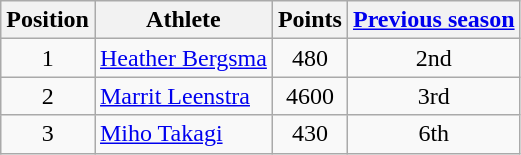<table class="wikitable">
<tr>
<th>Position</th>
<th>Athlete</th>
<th>Points</th>
<th><a href='#'>Previous season</a></th>
</tr>
<tr align="center">
<td>1</td>
<td align="left"> <a href='#'>Heather Bergsma</a></td>
<td>480</td>
<td>2nd</td>
</tr>
<tr align="center">
<td>2</td>
<td align="left"> <a href='#'>Marrit Leenstra</a></td>
<td>4600</td>
<td>3rd</td>
</tr>
<tr align="center">
<td>3</td>
<td align="left"> <a href='#'>Miho Takagi</a></td>
<td>430</td>
<td>6th</td>
</tr>
</table>
